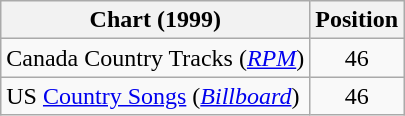<table class="wikitable sortable">
<tr>
<th scope="col">Chart (1999)</th>
<th scope="col">Position</th>
</tr>
<tr>
<td>Canada Country Tracks (<em><a href='#'>RPM</a></em>)</td>
<td align="center">46</td>
</tr>
<tr>
<td>US <a href='#'>Country Songs</a> (<em><a href='#'>Billboard</a></em>)</td>
<td align="center">46</td>
</tr>
</table>
